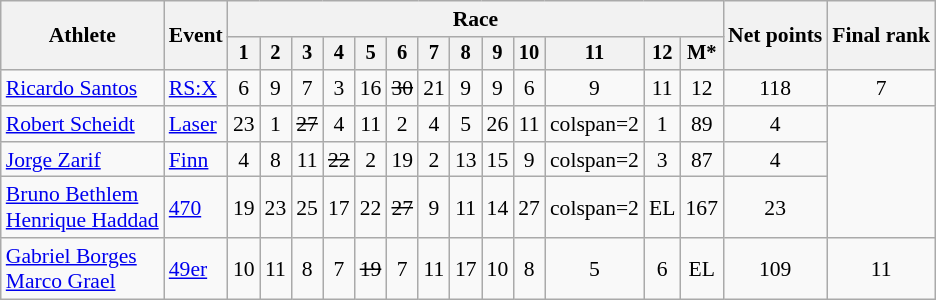<table class="wikitable" style="font-size:90%">
<tr>
<th rowspan="2">Athlete</th>
<th rowspan="2">Event</th>
<th colspan=13>Race</th>
<th rowspan=2>Net points</th>
<th rowspan=2>Final rank</th>
</tr>
<tr style="font-size:95%">
<th>1</th>
<th>2</th>
<th>3</th>
<th>4</th>
<th>5</th>
<th>6</th>
<th>7</th>
<th>8</th>
<th>9</th>
<th>10</th>
<th>11</th>
<th>12</th>
<th>M*</th>
</tr>
<tr align=center>
<td align=left><a href='#'>Ricardo Santos</a></td>
<td align=left><a href='#'>RS:X</a></td>
<td>6</td>
<td>9</td>
<td>7</td>
<td>3</td>
<td>16</td>
<td><s>30</s></td>
<td>21</td>
<td>9</td>
<td>9</td>
<td>6</td>
<td>9</td>
<td>11</td>
<td>12</td>
<td>118</td>
<td>7</td>
</tr>
<tr align=center>
<td align=left><a href='#'>Robert Scheidt</a></td>
<td align=left><a href='#'>Laser</a></td>
<td>23</td>
<td>1</td>
<td><s>27</s></td>
<td>4</td>
<td>11</td>
<td>2</td>
<td>4</td>
<td>5</td>
<td>26</td>
<td>11</td>
<td>colspan=2 </td>
<td>1</td>
<td>89</td>
<td>4</td>
</tr>
<tr align=center>
<td align=left><a href='#'>Jorge Zarif</a></td>
<td align=left><a href='#'>Finn</a></td>
<td>4</td>
<td>8</td>
<td>11</td>
<td><s>22</s></td>
<td>2</td>
<td>19</td>
<td>2</td>
<td>13</td>
<td>15</td>
<td>9</td>
<td>colspan=2 </td>
<td>3</td>
<td>87</td>
<td>4</td>
</tr>
<tr align=center>
<td align=left><a href='#'>Bruno Bethlem</a><br><a href='#'>Henrique Haddad</a></td>
<td align=left><a href='#'>470</a></td>
<td>19</td>
<td>23</td>
<td>25</td>
<td>17</td>
<td>22</td>
<td><s>27</s></td>
<td>9</td>
<td>11</td>
<td>14</td>
<td>27</td>
<td>colspan=2 </td>
<td>EL</td>
<td>167</td>
<td>23</td>
</tr>
<tr align=center>
<td align=left><a href='#'>Gabriel Borges</a><br><a href='#'>Marco Grael</a></td>
<td align=left><a href='#'>49er</a></td>
<td>10</td>
<td>11</td>
<td>8</td>
<td>7</td>
<td><s>19</s></td>
<td>7</td>
<td>11</td>
<td>17</td>
<td>10</td>
<td>8</td>
<td>5</td>
<td>6</td>
<td>EL</td>
<td>109</td>
<td>11</td>
</tr>
</table>
